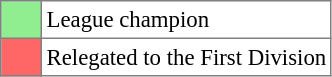<table bgcolor="#f7f8ff" cellpadding="3" cellspacing="0" border="1" style="font-size: 95%; border: gray solid 1px; border-collapse: collapse;text-align:center;">
<tr>
<td style="background:#90EE90;" width="20"></td>
<td bgcolor="#ffffff" align="left">League champion</td>
</tr>
<tr>
<td style="background: #FF6666" width="20"></td>
<td bgcolor="#ffffff" align="left">Relegated to the First Division</td>
</tr>
</table>
